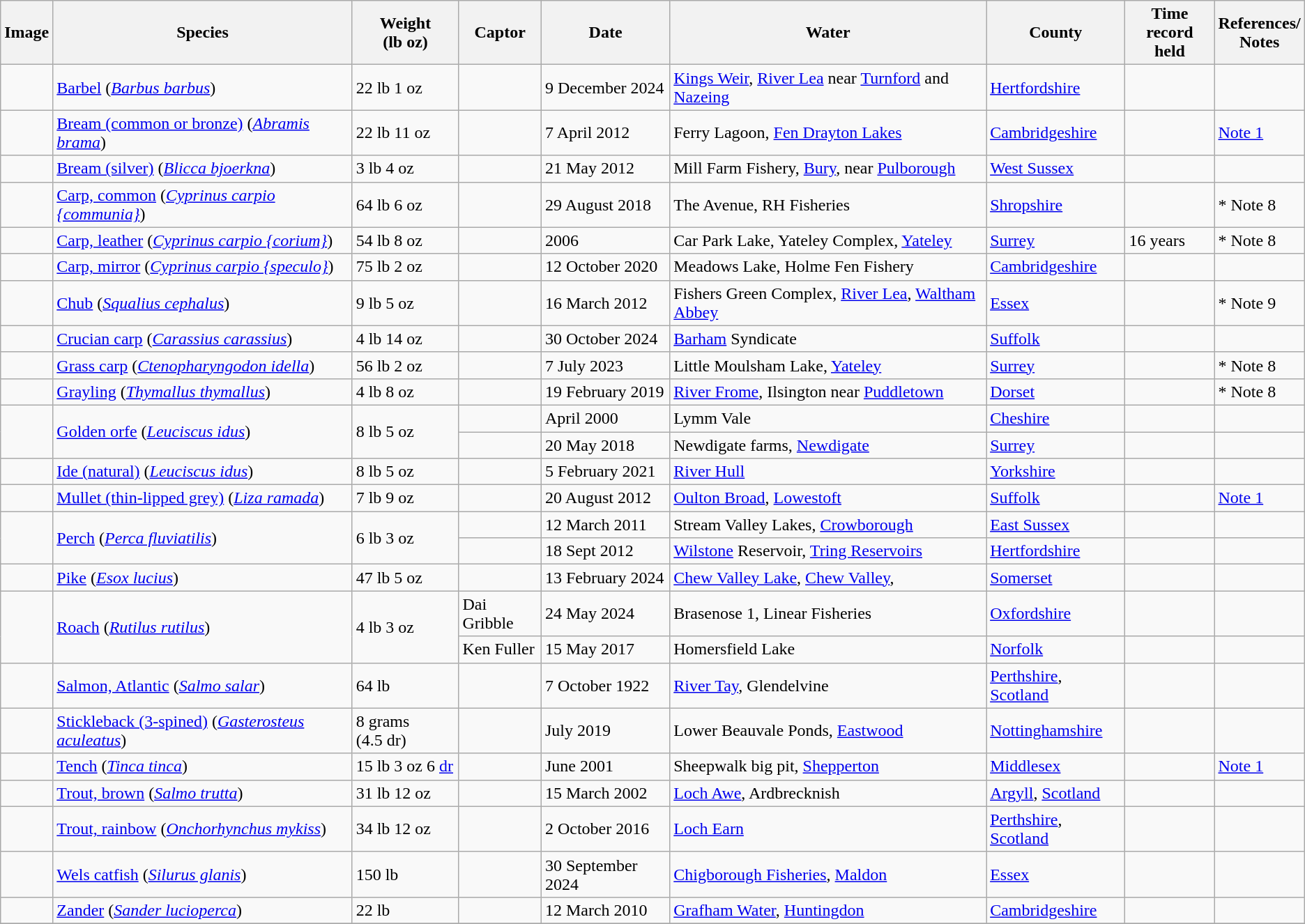<table class="wikitable">
<tr>
<th>Image</th>
<th>Species</th>
<th>Weight<br>(lb oz)</th>
<th>Captor</th>
<th>Date</th>
<th>Water</th>
<th>County</th>
<th>Time record<br>held</th>
<th>References/<br>Notes</th>
</tr>
<tr>
<td></td>
<td><a href='#'>Barbel</a> (<em><a href='#'>Barbus barbus</a></em>)</td>
<td>22 lb 1 oz</td>
<td></td>
<td>9 December 2024</td>
<td><a href='#'>Kings Weir</a>, <a href='#'>River Lea</a> near <a href='#'>Turnford</a> and <a href='#'>Nazeing</a></td>
<td><a href='#'>Hertfordshire</a></td>
<td></td>
<td></td>
</tr>
<tr>
<td></td>
<td><a href='#'>Bream (common or bronze)</a> (<em><a href='#'>Abramis brama</a></em>)</td>
<td>22 lb 11 oz</td>
<td></td>
<td>7 April 2012</td>
<td>Ferry Lagoon, <a href='#'>Fen Drayton Lakes</a></td>
<td><a href='#'>Cambridgeshire</a></td>
<td></td>
<td> <a href='#'>Note 1</a></td>
</tr>
<tr>
<td></td>
<td><a href='#'>Bream (silver)</a> (<em><a href='#'>Blicca bjoerkna</a></em>)</td>
<td>3 lb 4 oz</td>
<td></td>
<td>21 May 2012</td>
<td>Mill Farm Fishery, <a href='#'>Bury</a>, near <a href='#'>Pulborough</a></td>
<td><a href='#'>West Sussex</a></td>
<td></td>
<td></td>
</tr>
<tr>
<td></td>
<td><a href='#'>Carp, common</a> (<em><a href='#'>Cyprinus carpio {communia}</a></em>)</td>
<td>64 lb 6 oz</td>
<td></td>
<td>29 August 2018</td>
<td>The Avenue, RH Fisheries</td>
<td><a href='#'>Shropshire</a></td>
<td></td>
<td> * Note 8</td>
</tr>
<tr>
<td></td>
<td><a href='#'>Carp, leather</a> (<em><a href='#'>Cyprinus carpio {corium}</a></em>)</td>
<td>54 lb 8 oz</td>
<td></td>
<td>2006</td>
<td>Car Park Lake, Yateley Complex, <a href='#'>Yateley</a></td>
<td><a href='#'>Surrey</a></td>
<td>16 years</td>
<td> * Note 8</td>
</tr>
<tr>
<td></td>
<td><a href='#'>Carp, mirror</a> (<em><a href='#'>Cyprinus carpio {speculo}</a></em>)</td>
<td>75 lb 2 oz</td>
<td></td>
<td>12 October 2020</td>
<td>Meadows Lake, Holme Fen Fishery</td>
<td><a href='#'>Cambridgeshire</a></td>
<td></td>
<td></td>
</tr>
<tr>
<td></td>
<td><a href='#'>Chub</a> (<em><a href='#'>Squalius cephalus</a></em>)</td>
<td>9 lb 5 oz</td>
<td></td>
<td>16 March 2012</td>
<td>Fishers Green Complex, <a href='#'>River Lea</a>, <a href='#'>Waltham Abbey</a></td>
<td><a href='#'>Essex</a></td>
<td></td>
<td> * Note 9</td>
</tr>
<tr>
<td></td>
<td><a href='#'>Crucian carp</a> (<em><a href='#'>Carassius carassius</a></em>)</td>
<td>4 lb 14 oz</td>
<td></td>
<td>30 October 2024</td>
<td><a href='#'>Barham</a> Syndicate</td>
<td><a href='#'>Suffolk</a></td>
<td></td>
<td></td>
</tr>
<tr>
<td></td>
<td><a href='#'>Grass carp</a> (<em><a href='#'>Ctenopharyngodon idella</a></em>)</td>
<td>56 lb 2 oz</td>
<td></td>
<td>7 July 2023</td>
<td>Little Moulsham Lake, <a href='#'>Yateley</a></td>
<td><a href='#'>Surrey</a></td>
<td></td>
<td> * Note 8</td>
</tr>
<tr>
<td></td>
<td><a href='#'>Grayling</a> (<em><a href='#'>Thymallus thymallus</a></em>)</td>
<td>4 lb 8 oz</td>
<td></td>
<td>19 February 2019</td>
<td><a href='#'>River Frome</a>, Ilsington near <a href='#'>Puddletown</a></td>
<td><a href='#'>Dorset</a></td>
<td></td>
<td>* Note 8</td>
</tr>
<tr>
<td rowspan=2></td>
<td rowspan=2><a href='#'>Golden orfe</a> (<em><a href='#'>Leuciscus idus</a></em>)</td>
<td rowspan=2>8 lb 5 oz</td>
<td></td>
<td>April 2000</td>
<td>Lymm Vale</td>
<td><a href='#'>Cheshire</a></td>
<td></td>
<td></td>
</tr>
<tr>
<td></td>
<td>20 May 2018</td>
<td>Newdigate farms, <a href='#'>Newdigate</a></td>
<td><a href='#'>Surrey</a></td>
<td></td>
<td></td>
</tr>
<tr>
<td rowspan=1></td>
<td rowspan=1><a href='#'>Ide (natural)</a> (<em><a href='#'>Leuciscus idus</a></em>)</td>
<td rowspan=1>8 lb 5 oz</td>
<td></td>
<td>5 February 2021</td>
<td><a href='#'>River Hull</a></td>
<td><a href='#'>Yorkshire</a></td>
<td></td>
<td></td>
</tr>
<tr>
<td></td>
<td><a href='#'>Mullet (thin-lipped grey)</a> (<em><a href='#'>Liza ramada</a></em>)</td>
<td>7 lb 9 oz</td>
<td></td>
<td>20 August 2012</td>
<td><a href='#'>Oulton Broad</a>, <a href='#'>Lowestoft</a></td>
<td><a href='#'>Suffolk</a></td>
<td></td>
<td> <a href='#'>Note 1</a></td>
</tr>
<tr>
<td rowspan=2></td>
<td rowspan=2><a href='#'>Perch</a> (<em><a href='#'>Perca fluviatilis</a></em>)</td>
<td rowspan=2>6 lb 3 oz</td>
<td></td>
<td>12 March 2011</td>
<td>Stream Valley Lakes, <a href='#'>Crowborough</a></td>
<td><a href='#'>East Sussex</a></td>
<td></td>
<td></td>
</tr>
<tr>
<td></td>
<td>18 Sept 2012</td>
<td><a href='#'>Wilstone</a> Reservoir, <a href='#'>Tring Reservoirs</a></td>
<td><a href='#'>Hertfordshire</a></td>
<td></td>
<td></td>
</tr>
<tr>
<td></td>
<td><a href='#'>Pike</a> (<em><a href='#'>Esox lucius</a></em>)</td>
<td>47 lb 5 oz</td>
<td></td>
<td>13 February 2024</td>
<td><a href='#'>Chew Valley Lake</a>, <a href='#'>Chew Valley</a>,</td>
<td><a href='#'>Somerset</a></td>
<td></td>
<td></td>
</tr>
<tr>
<td rowspan=2></td>
<td rowspan=2><a href='#'>Roach</a> (<em><a href='#'>Rutilus rutilus</a></em>)</td>
<td rowspan=2>4 lb 3 oz</td>
<td>Dai Gribble</td>
<td>24 May 2024</td>
<td>Brasenose 1, Linear Fisheries</td>
<td><a href='#'>Oxfordshire</a></td>
<td></td>
<td></td>
</tr>
<tr>
<td>Ken Fuller</td>
<td>15 May 2017</td>
<td>Homersfield Lake</td>
<td><a href='#'>Norfolk</a></td>
<td></td>
<td></td>
</tr>
<tr>
<td></td>
<td><a href='#'>Salmon, Atlantic</a> (<em><a href='#'>Salmo salar</a></em>)</td>
<td>64 lb</td>
<td></td>
<td>7 October 1922</td>
<td><a href='#'>River Tay</a>, Glendelvine</td>
<td><a href='#'>Perthshire</a>, <a href='#'>Scotland</a></td>
<td></td>
<td></td>
</tr>
<tr>
<td></td>
<td><a href='#'>Stickleback (3-spined)</a> (<em><a href='#'>Gasterosteus aculeatus</a></em>)</td>
<td>8 grams (4.5 dr)</td>
<td></td>
<td>July 2019</td>
<td>Lower Beauvale Ponds, <a href='#'>Eastwood</a></td>
<td><a href='#'>Nottinghamshire</a></td>
<td></td>
<td></td>
</tr>
<tr>
<td></td>
<td><a href='#'>Tench</a> (<em><a href='#'>Tinca tinca</a></em>)</td>
<td>15 lb 3 oz 6 <a href='#'>dr</a></td>
<td></td>
<td>June 2001</td>
<td>Sheepwalk big pit, <a href='#'>Shepperton</a></td>
<td><a href='#'>Middlesex</a></td>
<td></td>
<td> <a href='#'>Note 1</a></td>
</tr>
<tr>
<td></td>
<td><a href='#'>Trout, brown</a> (<em><a href='#'>Salmo trutta</a></em>)</td>
<td>31 lb 12 oz</td>
<td></td>
<td>15 March 2002</td>
<td><a href='#'>Loch Awe</a>, Ardbrecknish</td>
<td><a href='#'>Argyll</a>, <a href='#'>Scotland</a></td>
<td></td>
<td></td>
</tr>
<tr>
<td></td>
<td><a href='#'>Trout, rainbow</a> (<em><a href='#'>Onchorhynchus mykiss</a></em>)</td>
<td>34 lb 12 oz</td>
<td></td>
<td>2 October 2016</td>
<td><a href='#'>Loch Earn</a></td>
<td><a href='#'>Perthshire</a>, <a href='#'>Scotland</a></td>
<td></td>
<td></td>
</tr>
<tr>
<td></td>
<td><a href='#'>Wels catfish</a> (<em><a href='#'>Silurus glanis</a></em>)</td>
<td>150 lb</td>
<td></td>
<td>30 September 2024</td>
<td><a href='#'>Chigborough Fisheries</a>, <a href='#'>Maldon</a></td>
<td><a href='#'>Essex</a></td>
<td></td>
<td></td>
</tr>
<tr>
<td></td>
<td><a href='#'>Zander</a> (<em><a href='#'>Sander lucioperca</a></em>)</td>
<td>22 lb</td>
<td></td>
<td>12 March 2010</td>
<td><a href='#'>Grafham Water</a>, <a href='#'>Huntingdon</a></td>
<td><a href='#'>Cambridgeshire</a></td>
<td></td>
<td></td>
</tr>
<tr>
</tr>
</table>
